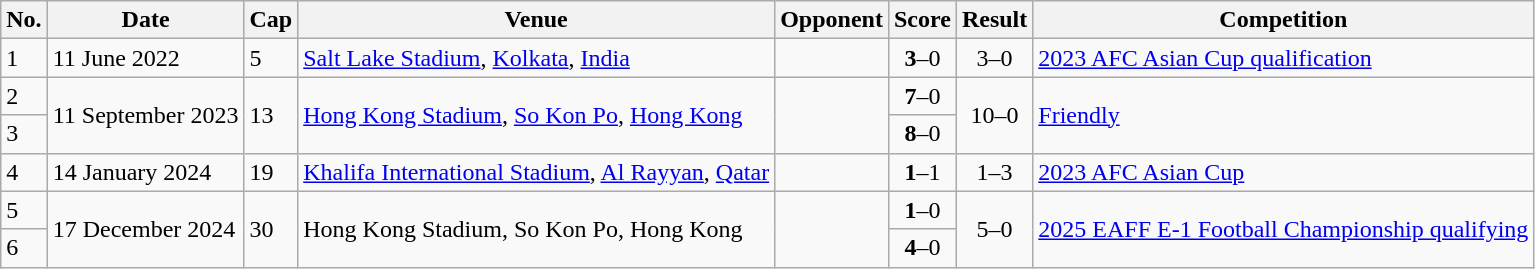<table class="wikitable sortable plainrowheaders">
<tr>
<th scope=col>No.</th>
<th scope=col data-sort-type=date>Date</th>
<th scope=col>Cap</th>
<th scope=col>Venue</th>
<th scope=col>Opponent</th>
<th scope=col>Score</th>
<th scope=col>Result</th>
<th scope=col>Competition</th>
</tr>
<tr>
<td scope="row">1</td>
<td>11 June 2022</td>
<td>5</td>
<td><a href='#'>Salt Lake Stadium</a>, <a href='#'>Kolkata</a>, <a href='#'>India</a></td>
<td></td>
<td align=center><strong>3</strong>–0</td>
<td align=center>3–0</td>
<td><a href='#'>2023 AFC Asian Cup qualification</a></td>
</tr>
<tr>
<td scope="row">2</td>
<td rowspan=2>11 September 2023</td>
<td rowspan=2>13</td>
<td rowspan=2><a href='#'>Hong Kong Stadium</a>, <a href='#'>So Kon Po</a>, <a href='#'>Hong Kong</a></td>
<td rowspan=2></td>
<td align=center><strong>7</strong>–0</td>
<td rowspan=2 align=center>10–0</td>
<td rowspan=2><a href='#'>Friendly</a></td>
</tr>
<tr>
<td scope="row">3</td>
<td align=center><strong>8</strong>–0</td>
</tr>
<tr>
<td scope="row">4</td>
<td>14 January 2024</td>
<td>19</td>
<td><a href='#'>Khalifa International Stadium</a>, <a href='#'>Al Rayyan</a>, <a href='#'>Qatar</a></td>
<td></td>
<td align=center><strong>1</strong>–1</td>
<td align=center>1–3</td>
<td><a href='#'>2023 AFC Asian Cup</a></td>
</tr>
<tr>
<td scope="row">5</td>
<td rowspan=2>17 December 2024</td>
<td rowspan=2>30</td>
<td rowspan=2>Hong Kong Stadium, So Kon Po, Hong Kong</td>
<td rowspan=2></td>
<td align="center"><strong>1</strong>–0</td>
<td rowspan=2 align="center">5–0</td>
<td rowspan=2><a href='#'>2025 EAFF E-1 Football Championship qualifying</a></td>
</tr>
<tr>
<td scope="row">6</td>
<td align=center><strong>4</strong>–0</td>
</tr>
</table>
